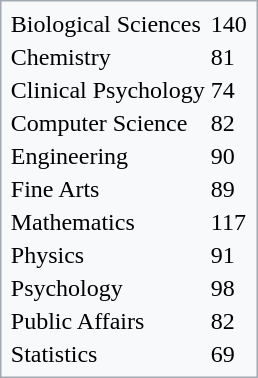<table class="floatright" style="background-color:#f8f9fa; border: 1px solid #a2a9b1; color:black; padding:0.2em;">
<tr>
<td>Biological Sciences</td>
<td>140</td>
</tr>
<tr>
<td>Chemistry</td>
<td>81</td>
</tr>
<tr>
<td>Clinical Psychology</td>
<td>74</td>
</tr>
<tr>
<td>Computer Science</td>
<td>82</td>
</tr>
<tr>
<td>Engineering</td>
<td>90</td>
</tr>
<tr>
<td>Fine Arts</td>
<td>89</td>
</tr>
<tr>
<td>Mathematics</td>
<td>117</td>
</tr>
<tr>
<td>Physics</td>
<td>91</td>
</tr>
<tr>
<td>Psychology</td>
<td>98</td>
</tr>
<tr>
<td>Public Affairs</td>
<td>82</td>
</tr>
<tr>
<td>Statistics</td>
<td>69</td>
</tr>
</table>
